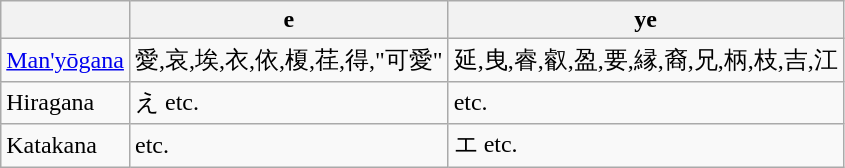<table class="wikitable">
<tr>
<th></th>
<th>e</th>
<th>ye</th>
</tr>
<tr>
<td><a href='#'>Man'yōgana</a></td>
<td>愛,哀,埃,衣,依,榎,荏,得,"可愛"</td>
<td>延,曳,睿,叡,盈,要,縁,裔,兄,柄,枝,吉,江</td>
</tr>
<tr>
<td>Hiragana</td>
<td>え etc.</td>
<td> etc.</td>
</tr>
<tr>
<td>Katakana</td>
<td> etc.</td>
<td>エ etc.</td>
</tr>
</table>
